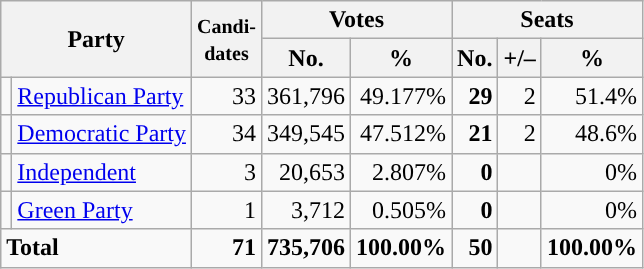<table class="wikitable" style="font-size:100%; text-align:right;">
<tr>
<th colspan=2 rowspan=2>Party</th>
<th rowspan=2><small>Candi-<br>dates</small></th>
<th colspan=2>Votes</th>
<th colspan=3>Seats</th>
</tr>
<tr>
<th>No.</th>
<th>%</th>
<th>No.</th>
<th>+/–</th>
<th>%</th>
</tr>
<tr>
<td style="background:"></td>
<td align=left><a href='#'>Republican Party</a></td>
<td>33</td>
<td>361,796</td>
<td>49.177%</td>
<td><strong>29</strong></td>
<td>2</td>
<td>51.4%</td>
</tr>
<tr>
<td style="background:"></td>
<td align=left><a href='#'>Democratic Party</a></td>
<td>34</td>
<td>349,545</td>
<td>47.512%</td>
<td><strong>21</strong></td>
<td>2</td>
<td>48.6%</td>
</tr>
<tr>
<td style="background:"></td>
<td align=left><a href='#'>Independent</a></td>
<td>3</td>
<td>20,653</td>
<td>2.807%</td>
<td><strong>0</strong></td>
<td></td>
<td>0%</td>
</tr>
<tr>
<td style="background:"></td>
<td align=left><a href='#'>Green Party</a></td>
<td>1</td>
<td>3,712</td>
<td>0.505%</td>
<td><strong>0</strong></td>
<td></td>
<td>0%</td>
</tr>
<tr style="font-weight:bold">
<td colspan=2 align=left>Total</td>
<td>71</td>
<td>735,706</td>
<td>100.00%</td>
<td>50</td>
<td></td>
<td>100.00%</td>
</tr>
</table>
